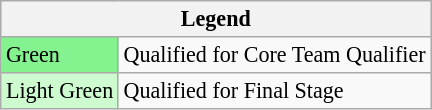<table class="wikitable" style="font-size:92%; margin-top:25px;">
<tr>
<th colspan=2>Legend </th>
</tr>
<tr>
<td style="background:#83F28F;">Green</td>
<td>Qualified for Core Team Qualifier</td>
</tr>
<tr>
<td style="background:#CEFAD0;">Light Green</td>
<td>Qualified for Final Stage</td>
</tr>
</table>
